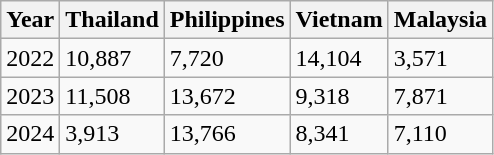<table class="wikitable">
<tr>
<th>Year</th>
<th>Thailand</th>
<th>Philippines</th>
<th>Vietnam</th>
<th>Malaysia</th>
</tr>
<tr>
<td>2022</td>
<td>10,887</td>
<td>7,720</td>
<td>14,104</td>
<td>3,571</td>
</tr>
<tr>
<td>2023</td>
<td>11,508</td>
<td>13,672</td>
<td>9,318</td>
<td>7,871</td>
</tr>
<tr>
<td>2024</td>
<td>3,913</td>
<td>13,766</td>
<td>8,341</td>
<td>7,110</td>
</tr>
</table>
